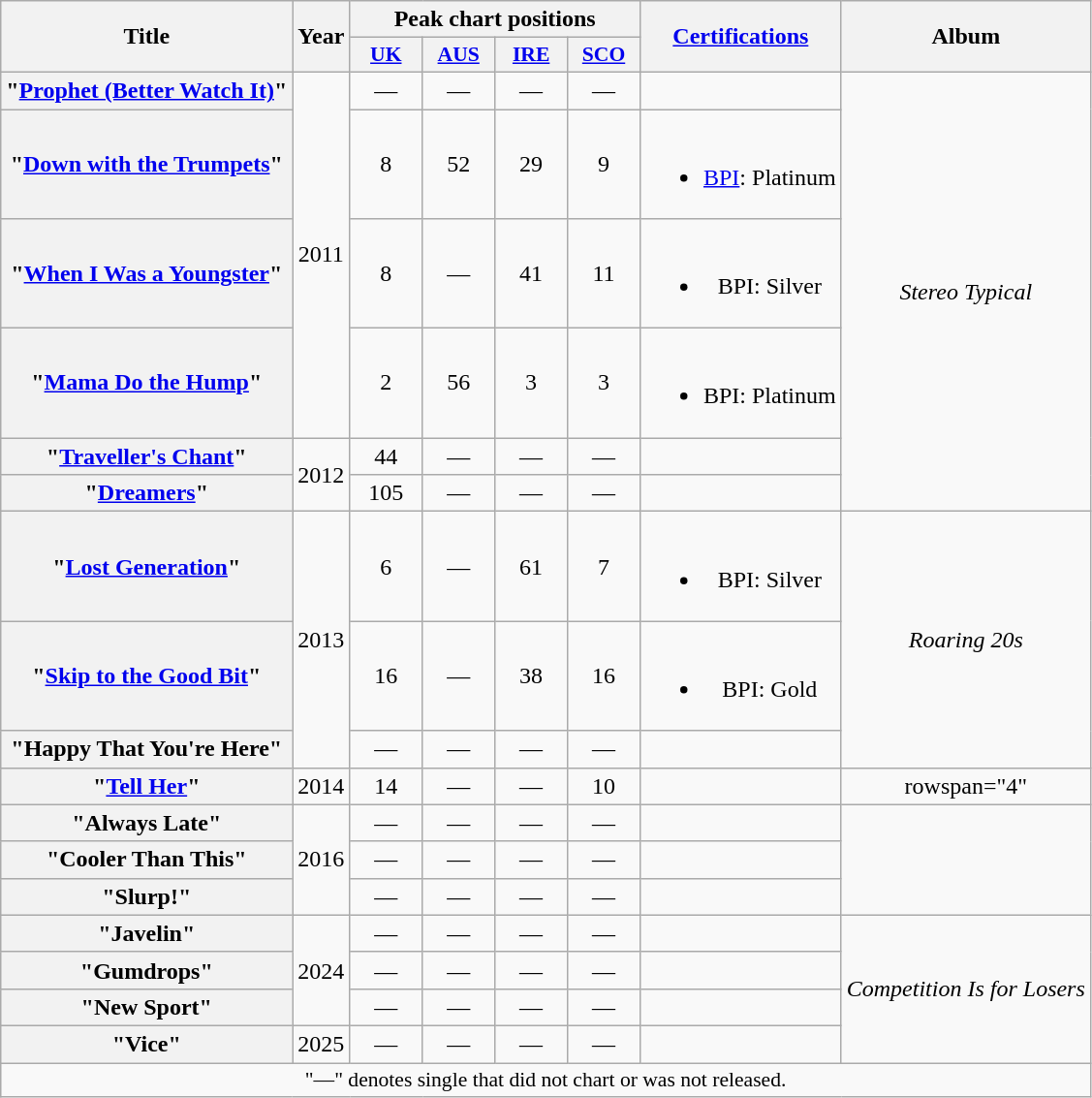<table class="wikitable plainrowheaders" style="text-align:center;">
<tr>
<th scope="col" rowspan="2">Title</th>
<th scope="col" rowspan="2">Year</th>
<th scope="col" colspan="4">Peak chart positions</th>
<th scope="col" rowspan="2"><a href='#'>Certifications</a></th>
<th scope="col" rowspan="2">Album</th>
</tr>
<tr>
<th scope="col" style="width:3em;font-size:90%;"><a href='#'>UK</a><br></th>
<th scope="col" style="width:3em;font-size:90%;"><a href='#'>AUS</a><br></th>
<th scope="col" style="width:3em;font-size:90%;"><a href='#'>IRE</a><br></th>
<th scope="col" style="width:3em;font-size:90%;"><a href='#'>SCO</a><br></th>
</tr>
<tr>
<th scope="row">"<a href='#'>Prophet (Better Watch It)</a>"</th>
<td rowspan="4">2011</td>
<td>—</td>
<td>—</td>
<td>—</td>
<td>—</td>
<td></td>
<td rowspan="6"><em>Stereo Typical</em></td>
</tr>
<tr>
<th scope="row">"<a href='#'>Down with the Trumpets</a>"</th>
<td>8</td>
<td>52</td>
<td>29</td>
<td>9</td>
<td><br><ul><li><a href='#'>BPI</a>: Platinum</li></ul></td>
</tr>
<tr>
<th scope="row">"<a href='#'>When I Was a Youngster</a>"</th>
<td>8</td>
<td>—</td>
<td>41</td>
<td>11</td>
<td><br><ul><li>BPI: Silver</li></ul></td>
</tr>
<tr>
<th scope="row">"<a href='#'>Mama Do the Hump</a>"</th>
<td>2</td>
<td>56</td>
<td>3</td>
<td>3</td>
<td><br><ul><li>BPI: Platinum</li></ul></td>
</tr>
<tr>
<th scope="row">"<a href='#'>Traveller's Chant</a>"</th>
<td rowspan="2">2012</td>
<td>44</td>
<td>—</td>
<td>—</td>
<td>—</td>
<td></td>
</tr>
<tr>
<th scope="row">"<a href='#'>Dreamers</a>"</th>
<td>105</td>
<td>—</td>
<td>—</td>
<td>—</td>
<td></td>
</tr>
<tr>
<th scope="row">"<a href='#'>Lost Generation</a>"</th>
<td rowspan="3">2013</td>
<td>6</td>
<td>—</td>
<td>61</td>
<td>7</td>
<td><br><ul><li>BPI: Silver</li></ul></td>
<td rowspan="3"><em>Roaring 20s</em></td>
</tr>
<tr>
<th scope="row">"<a href='#'>Skip to the Good Bit</a>"</th>
<td>16</td>
<td>—</td>
<td>38</td>
<td>16</td>
<td><br><ul><li>BPI: Gold</li></ul></td>
</tr>
<tr>
<th scope="row">"Happy That You're Here"</th>
<td>—</td>
<td>—</td>
<td>—</td>
<td>—</td>
<td></td>
</tr>
<tr>
<th scope="row">"<a href='#'>Tell Her</a>"</th>
<td>2014</td>
<td>14</td>
<td>—</td>
<td>—</td>
<td>10</td>
<td></td>
<td>rowspan="4" </td>
</tr>
<tr>
<th scope="row">"Always Late"</th>
<td rowspan="3">2016</td>
<td>—</td>
<td>—</td>
<td>—</td>
<td>—</td>
<td></td>
</tr>
<tr>
<th scope="row">"Cooler Than This"</th>
<td>—</td>
<td>—</td>
<td>—</td>
<td>—</td>
<td></td>
</tr>
<tr>
<th scope="row">"Slurp!"</th>
<td>—</td>
<td>—</td>
<td>—</td>
<td>—</td>
<td></td>
</tr>
<tr>
<th scope="row">"Javelin"</th>
<td rowspan="3">2024</td>
<td>—</td>
<td>—</td>
<td>—</td>
<td>—</td>
<td></td>
<td rowspan="4"><em>Competition Is for Losers</em></td>
</tr>
<tr>
<th scope="row">"Gumdrops"</th>
<td>—</td>
<td>—</td>
<td>—</td>
<td>—</td>
<td></td>
</tr>
<tr>
<th scope="row">"New Sport"</th>
<td>—</td>
<td>—</td>
<td>—</td>
<td>—</td>
<td></td>
</tr>
<tr>
<th scope="row">"Vice"</th>
<td>2025</td>
<td>—</td>
<td>—</td>
<td>—</td>
<td>—</td>
<td></td>
</tr>
<tr>
<td colspan="14" style="text-align:center; font-size:90%;">"—" denotes single that did not chart or was not released.</td>
</tr>
</table>
